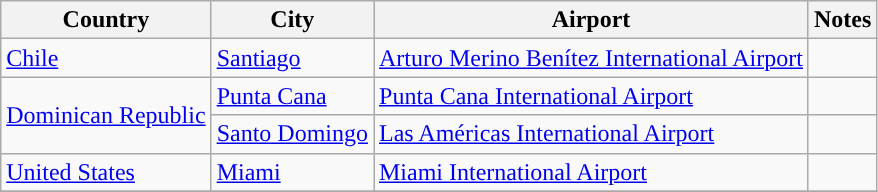<table class="sortable wikitable">
<tr>
<th>Country</th>
<th>City</th>
<th>Airport</th>
<th>Notes</th>
</tr>
<tr>
<td><a href='#'>Chile</a></td>
<td><a href='#'>Santiago</a></td>
<td><a href='#'>Arturo Merino Benítez International Airport</a></td>
<td align=center></td>
</tr>
<tr>
<td rowspan=2><a href='#'>Dominican Republic</a></td>
<td><a href='#'>Punta Cana</a></td>
<td><a href='#'>Punta Cana International Airport</a></td>
<td></td>
</tr>
<tr>
<td><a href='#'>Santo Domingo</a></td>
<td><a href='#'>Las Américas International Airport</a></td>
<td></td>
</tr>
<tr>
<td><a href='#'>United States</a></td>
<td><a href='#'>Miami</a></td>
<td><a href='#'>Miami International Airport</a></td>
<td align=center></td>
</tr>
<tr>
</tr>
</table>
